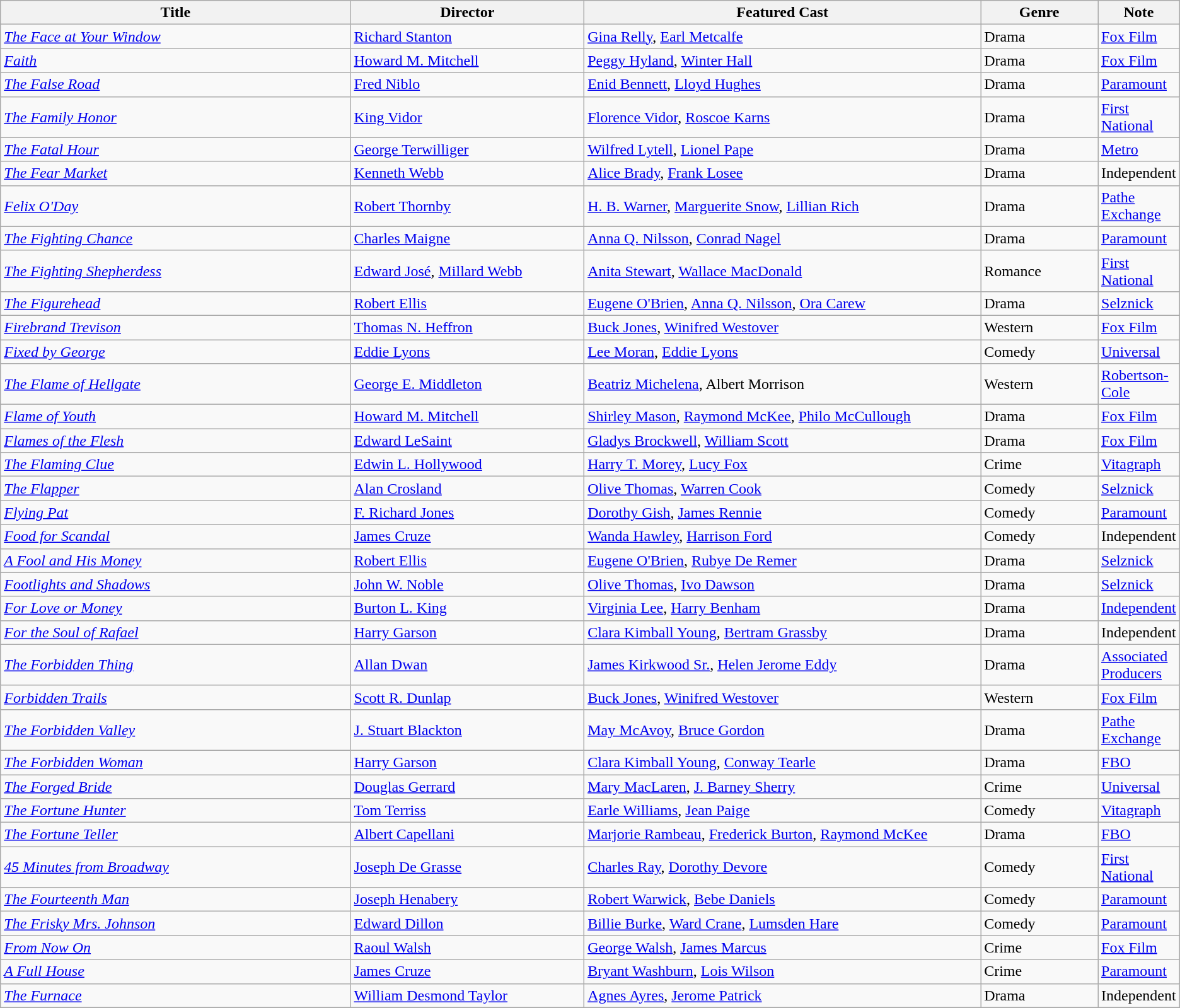<table class="wikitable">
<tr>
<th style="width:30%;">Title</th>
<th style="width:20%;">Director</th>
<th style="width:34%;">Featured Cast</th>
<th style="width:10%;">Genre</th>
<th style="width:10%;">Note</th>
</tr>
<tr>
<td><em><a href='#'>The Face at Your Window</a></em></td>
<td><a href='#'>Richard Stanton</a></td>
<td><a href='#'>Gina Relly</a>, <a href='#'>Earl Metcalfe</a></td>
<td>Drama</td>
<td><a href='#'>Fox Film</a></td>
</tr>
<tr>
<td><em><a href='#'>Faith</a></em></td>
<td><a href='#'>Howard M. Mitchell</a></td>
<td><a href='#'>Peggy Hyland</a>, <a href='#'>Winter Hall</a></td>
<td>Drama</td>
<td><a href='#'>Fox Film</a></td>
</tr>
<tr>
<td><em><a href='#'>The False Road</a></em></td>
<td><a href='#'>Fred Niblo</a></td>
<td><a href='#'>Enid Bennett</a>, <a href='#'>Lloyd Hughes</a></td>
<td>Drama</td>
<td><a href='#'>Paramount</a></td>
</tr>
<tr>
<td><em><a href='#'>The Family Honor</a></em></td>
<td><a href='#'>King Vidor</a></td>
<td><a href='#'>Florence Vidor</a>, <a href='#'>Roscoe Karns</a></td>
<td>Drama</td>
<td><a href='#'>First National</a></td>
</tr>
<tr>
<td><em><a href='#'>The Fatal Hour</a></em></td>
<td><a href='#'>George Terwilliger</a></td>
<td><a href='#'>Wilfred Lytell</a>, <a href='#'>Lionel Pape</a></td>
<td>Drama</td>
<td><a href='#'>Metro</a></td>
</tr>
<tr>
<td><em><a href='#'>The Fear Market</a></em></td>
<td><a href='#'>Kenneth Webb</a></td>
<td><a href='#'>Alice Brady</a>, <a href='#'>Frank Losee</a></td>
<td>Drama</td>
<td>Independent</td>
</tr>
<tr>
<td><em><a href='#'>Felix O'Day</a></em></td>
<td><a href='#'>Robert Thornby</a></td>
<td><a href='#'>H. B. Warner</a>, <a href='#'>Marguerite Snow</a>, <a href='#'>Lillian Rich</a></td>
<td>Drama</td>
<td><a href='#'>Pathe Exchange</a></td>
</tr>
<tr>
<td><em><a href='#'>The Fighting Chance</a></em></td>
<td><a href='#'>Charles Maigne</a></td>
<td><a href='#'>Anna Q. Nilsson</a>, <a href='#'>Conrad Nagel</a></td>
<td>Drama</td>
<td><a href='#'>Paramount</a></td>
</tr>
<tr>
<td><em><a href='#'>The Fighting Shepherdess</a></em></td>
<td><a href='#'>Edward José</a>, <a href='#'>Millard Webb</a></td>
<td><a href='#'>Anita Stewart</a>, <a href='#'>Wallace MacDonald</a></td>
<td>Romance</td>
<td><a href='#'>First National</a></td>
</tr>
<tr>
<td><em><a href='#'>The Figurehead</a></em></td>
<td><a href='#'>Robert Ellis</a></td>
<td><a href='#'>Eugene O'Brien</a>, <a href='#'>Anna Q. Nilsson</a>, <a href='#'>Ora Carew</a></td>
<td>Drama</td>
<td><a href='#'>Selznick</a></td>
</tr>
<tr>
<td><em><a href='#'>Firebrand Trevison</a></em></td>
<td><a href='#'>Thomas N. Heffron</a></td>
<td><a href='#'>Buck Jones</a>, <a href='#'>Winifred Westover</a></td>
<td>Western</td>
<td><a href='#'>Fox Film</a></td>
</tr>
<tr>
<td><em><a href='#'>Fixed by George</a></em></td>
<td><a href='#'>Eddie Lyons</a></td>
<td><a href='#'>Lee Moran</a>, <a href='#'>Eddie Lyons</a></td>
<td>Comedy</td>
<td><a href='#'>Universal</a></td>
</tr>
<tr>
<td><em><a href='#'>The Flame of Hellgate</a></em></td>
<td><a href='#'>George E. Middleton</a></td>
<td><a href='#'>Beatriz Michelena</a>, Albert Morrison</td>
<td>Western</td>
<td><a href='#'>Robertson-Cole</a></td>
</tr>
<tr>
<td><em><a href='#'>Flame of Youth</a></em></td>
<td><a href='#'>Howard M. Mitchell</a></td>
<td><a href='#'>Shirley Mason</a>, <a href='#'>Raymond McKee</a>, <a href='#'>Philo McCullough</a></td>
<td>Drama</td>
<td><a href='#'>Fox Film</a></td>
</tr>
<tr>
<td><em><a href='#'>Flames of the Flesh</a></em></td>
<td><a href='#'>Edward LeSaint</a></td>
<td><a href='#'>Gladys Brockwell</a>, <a href='#'>William Scott</a></td>
<td>Drama</td>
<td><a href='#'>Fox Film</a></td>
</tr>
<tr>
<td><em><a href='#'>The Flaming Clue</a></em></td>
<td><a href='#'>Edwin L. Hollywood</a></td>
<td><a href='#'>Harry T. Morey</a>, <a href='#'>Lucy Fox</a></td>
<td>Crime</td>
<td><a href='#'>Vitagraph</a></td>
</tr>
<tr>
<td><em><a href='#'>The Flapper</a></em></td>
<td><a href='#'>Alan Crosland</a></td>
<td><a href='#'>Olive Thomas</a>, <a href='#'>Warren Cook</a></td>
<td>Comedy</td>
<td><a href='#'>Selznick</a></td>
</tr>
<tr>
<td><em><a href='#'>Flying Pat</a></em></td>
<td><a href='#'>F. Richard Jones</a></td>
<td><a href='#'>Dorothy Gish</a>, <a href='#'>James Rennie</a></td>
<td>Comedy</td>
<td><a href='#'>Paramount</a></td>
</tr>
<tr>
<td><em><a href='#'>Food for Scandal</a></em></td>
<td><a href='#'>James Cruze</a></td>
<td><a href='#'>Wanda Hawley</a>, <a href='#'>Harrison Ford</a></td>
<td>Comedy</td>
<td>Independent</td>
</tr>
<tr>
<td><em><a href='#'>A Fool and His Money</a></em></td>
<td><a href='#'>Robert Ellis</a></td>
<td><a href='#'>Eugene O'Brien</a>, <a href='#'>Rubye De Remer</a></td>
<td>Drama</td>
<td><a href='#'>Selznick</a></td>
</tr>
<tr>
<td><em><a href='#'>Footlights and Shadows</a></em></td>
<td><a href='#'>John W. Noble</a></td>
<td><a href='#'>Olive Thomas</a>, <a href='#'>Ivo Dawson</a></td>
<td>Drama</td>
<td><a href='#'>Selznick</a></td>
</tr>
<tr>
<td><em><a href='#'>For Love or Money</a></em></td>
<td><a href='#'>Burton L. King</a></td>
<td><a href='#'>Virginia Lee</a>, <a href='#'>Harry Benham</a></td>
<td>Drama</td>
<td><a href='#'>Independent</a></td>
</tr>
<tr>
<td><em><a href='#'>For the Soul of Rafael</a></em></td>
<td><a href='#'>Harry Garson</a></td>
<td><a href='#'>Clara Kimball Young</a>, <a href='#'>Bertram Grassby</a></td>
<td>Drama</td>
<td>Independent</td>
</tr>
<tr>
<td><em><a href='#'>The Forbidden Thing</a></em></td>
<td><a href='#'>Allan Dwan</a></td>
<td><a href='#'>James Kirkwood Sr.</a>, <a href='#'>Helen Jerome Eddy</a></td>
<td>Drama</td>
<td><a href='#'>Associated Producers</a></td>
</tr>
<tr>
<td><em><a href='#'>Forbidden Trails</a></em></td>
<td><a href='#'>Scott R. Dunlap</a></td>
<td><a href='#'>Buck Jones</a>, <a href='#'>Winifred Westover</a></td>
<td>Western</td>
<td><a href='#'>Fox Film</a></td>
</tr>
<tr>
<td><em><a href='#'>The Forbidden Valley</a></em></td>
<td><a href='#'>J. Stuart Blackton</a></td>
<td><a href='#'>May McAvoy</a>, <a href='#'>Bruce Gordon</a></td>
<td>Drama</td>
<td><a href='#'>Pathe Exchange</a></td>
</tr>
<tr>
<td><em><a href='#'>The Forbidden Woman</a></em></td>
<td><a href='#'>Harry Garson</a></td>
<td><a href='#'>Clara Kimball Young</a>, <a href='#'>Conway Tearle</a></td>
<td>Drama</td>
<td><a href='#'>FBO</a></td>
</tr>
<tr>
<td><em><a href='#'>The Forged Bride</a></em></td>
<td><a href='#'>Douglas Gerrard</a></td>
<td><a href='#'>Mary MacLaren</a>, <a href='#'>J. Barney Sherry</a></td>
<td>Crime</td>
<td><a href='#'>Universal</a></td>
</tr>
<tr>
<td><em><a href='#'>The Fortune Hunter</a></em></td>
<td><a href='#'>Tom Terriss</a></td>
<td><a href='#'>Earle Williams</a>, <a href='#'>Jean Paige</a></td>
<td>Comedy</td>
<td><a href='#'>Vitagraph</a></td>
</tr>
<tr>
<td><em><a href='#'>The Fortune Teller</a></em></td>
<td><a href='#'>Albert Capellani</a></td>
<td><a href='#'>Marjorie Rambeau</a>, <a href='#'>Frederick Burton</a>, <a href='#'>Raymond McKee</a></td>
<td>Drama</td>
<td><a href='#'>FBO</a></td>
</tr>
<tr>
<td><em><a href='#'>45 Minutes from Broadway</a></em></td>
<td><a href='#'>Joseph De Grasse</a></td>
<td><a href='#'>Charles Ray</a>, <a href='#'>Dorothy Devore</a></td>
<td>Comedy</td>
<td><a href='#'>First National</a></td>
</tr>
<tr>
<td><em><a href='#'>The Fourteenth Man</a></em></td>
<td><a href='#'>Joseph Henabery</a></td>
<td><a href='#'>Robert Warwick</a>, <a href='#'>Bebe Daniels</a></td>
<td>Comedy</td>
<td><a href='#'>Paramount</a></td>
</tr>
<tr>
<td><em><a href='#'>The Frisky Mrs. Johnson</a></em></td>
<td><a href='#'>Edward Dillon</a></td>
<td><a href='#'>Billie Burke</a>, <a href='#'>Ward Crane</a>, <a href='#'>Lumsden Hare</a></td>
<td>Comedy</td>
<td><a href='#'>Paramount</a></td>
</tr>
<tr>
<td><em><a href='#'>From Now On</a></em></td>
<td><a href='#'>Raoul Walsh</a></td>
<td><a href='#'>George Walsh</a>, <a href='#'>James Marcus</a></td>
<td>Crime</td>
<td><a href='#'>Fox Film</a></td>
</tr>
<tr>
<td><em><a href='#'>A Full House</a></em></td>
<td><a href='#'>James Cruze</a></td>
<td><a href='#'>Bryant Washburn</a>, <a href='#'>Lois Wilson</a></td>
<td>Crime</td>
<td><a href='#'>Paramount</a></td>
</tr>
<tr>
<td><em><a href='#'>The Furnace</a></em></td>
<td><a href='#'>William Desmond Taylor</a></td>
<td><a href='#'>Agnes Ayres</a>, <a href='#'>Jerome Patrick</a></td>
<td>Drama</td>
<td>Independent</td>
</tr>
<tr>
</tr>
</table>
